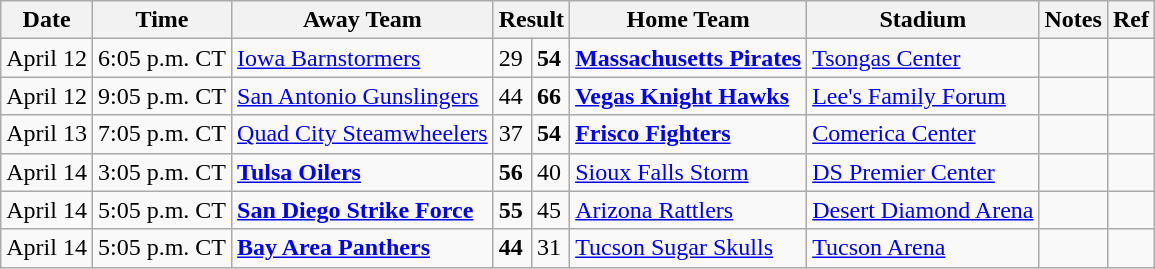<table class="wikitable">
<tr>
<th>Date</th>
<th>Time</th>
<th>Away Team</th>
<th colspan="2">Result</th>
<th>Home Team</th>
<th>Stadium</th>
<th>Notes</th>
<th>Ref</th>
</tr>
<tr>
<td>April 12</td>
<td>6:05 p.m. CT</td>
<td><a href='#'>Iowa Barnstormers</a></td>
<td>29</td>
<td><strong>54</strong></td>
<td><strong><a href='#'>Massachusetts Pirates</a></strong></td>
<td><a href='#'>Tsongas Center</a></td>
<td></td>
<td></td>
</tr>
<tr>
<td>April 12</td>
<td>9:05 p.m. CT</td>
<td><a href='#'>San Antonio Gunslingers</a></td>
<td>44</td>
<td><strong>66</strong></td>
<td><strong><a href='#'>Vegas Knight Hawks</a></strong></td>
<td><a href='#'>Lee's Family Forum</a></td>
<td></td>
<td></td>
</tr>
<tr>
<td>April 13</td>
<td>7:05 p.m. CT</td>
<td><a href='#'>Quad City Steamwheelers</a></td>
<td>37</td>
<td><strong>54</strong></td>
<td><strong><a href='#'>Frisco Fighters</a></strong></td>
<td><a href='#'>Comerica Center</a></td>
<td></td>
<td></td>
</tr>
<tr>
<td>April 14</td>
<td>3:05 p.m. CT</td>
<td><strong><a href='#'>Tulsa Oilers</a></strong></td>
<td><strong>56</strong></td>
<td>40</td>
<td><a href='#'>Sioux Falls Storm</a></td>
<td><a href='#'>DS Premier Center</a></td>
<td></td>
<td></td>
</tr>
<tr>
<td>April 14</td>
<td>5:05 p.m. CT</td>
<td><strong><a href='#'>San Diego Strike Force</a></strong></td>
<td><strong>55</strong></td>
<td>45</td>
<td><a href='#'>Arizona Rattlers</a></td>
<td><a href='#'>Desert Diamond Arena</a></td>
<td></td>
<td></td>
</tr>
<tr>
<td>April 14</td>
<td>5:05 p.m. CT</td>
<td><strong><a href='#'>Bay Area Panthers</a></strong></td>
<td><strong>44</strong></td>
<td>31</td>
<td><a href='#'>Tucson Sugar Skulls</a></td>
<td><a href='#'>Tucson Arena</a></td>
<td></td>
<td></td>
</tr>
</table>
